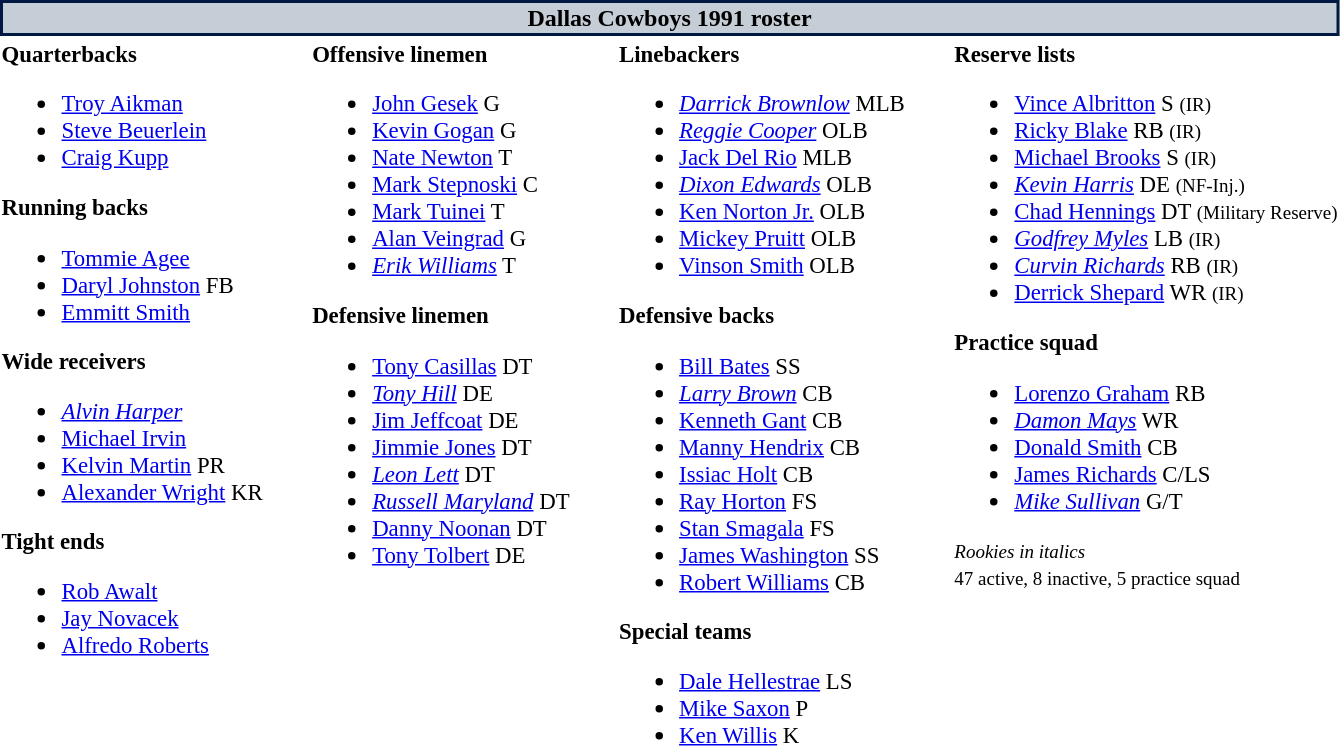<table class="toccolours" style="text-align: left;">
<tr>
<th colspan="7" style="background:#c5ced6; color:black; border: 2px solid #001942; text-align: center;">Dallas Cowboys 1991 roster</th>
</tr>
<tr>
<td style="font-size: 95%;" valign="top"><strong>Quarterbacks</strong><br><ul><li> <a href='#'>Troy Aikman</a></li><li> <a href='#'>Steve Beuerlein</a></li><li> <a href='#'>Craig Kupp</a></li></ul><strong>Running backs</strong><ul><li> <a href='#'>Tommie Agee</a></li><li> <a href='#'>Daryl Johnston</a> FB</li><li> <a href='#'>Emmitt Smith</a></li></ul><strong>Wide receivers</strong><ul><li> <em><a href='#'>Alvin Harper</a></em></li><li> <a href='#'>Michael Irvin</a></li><li> <a href='#'>Kelvin Martin</a> PR</li><li> <a href='#'>Alexander Wright</a> KR</li></ul><strong>Tight ends</strong><ul><li> <a href='#'>Rob Awalt</a></li><li> <a href='#'>Jay Novacek</a></li><li> <a href='#'>Alfredo Roberts</a></li></ul></td>
<td style="width: 25px;"></td>
<td style="font-size: 95%;" valign="top"><strong>Offensive linemen</strong><br><ul><li> <a href='#'>John Gesek</a> G</li><li> <a href='#'>Kevin Gogan</a> G</li><li> <a href='#'>Nate Newton</a> T</li><li> <a href='#'>Mark Stepnoski</a> C</li><li> <a href='#'>Mark Tuinei</a> T</li><li> <a href='#'>Alan Veingrad</a> G</li><li> <em><a href='#'>Erik Williams</a></em> T</li></ul><strong>Defensive linemen</strong><ul><li> <a href='#'>Tony Casillas</a> DT</li><li> <em><a href='#'>Tony Hill</a></em> DE</li><li> <a href='#'>Jim Jeffcoat</a> DE</li><li> <a href='#'>Jimmie Jones</a> DT</li><li> <em><a href='#'>Leon Lett</a></em> DT</li><li> <em><a href='#'>Russell Maryland</a></em> DT</li><li> <a href='#'>Danny Noonan</a> DT</li><li> <a href='#'>Tony Tolbert</a> DE</li></ul></td>
<td style="width: 25px;"></td>
<td style="font-size: 95%;" valign="top"><strong>Linebackers</strong><br><ul><li> <em><a href='#'>Darrick Brownlow</a></em> MLB</li><li> <em><a href='#'>Reggie Cooper</a></em> OLB</li><li> <a href='#'>Jack Del Rio</a> MLB</li><li> <em><a href='#'>Dixon Edwards</a></em> OLB</li><li> <a href='#'>Ken Norton Jr.</a> OLB</li><li> <a href='#'>Mickey Pruitt</a> OLB</li><li> <a href='#'>Vinson Smith</a> OLB</li></ul><strong>Defensive backs</strong><ul><li> <a href='#'>Bill Bates</a> SS</li><li> <em><a href='#'>Larry Brown</a></em> CB</li><li> <a href='#'>Kenneth Gant</a> CB</li><li> <a href='#'>Manny Hendrix</a> CB</li><li> <a href='#'>Issiac Holt</a> CB</li><li> <a href='#'>Ray Horton</a> FS</li><li> <a href='#'>Stan Smagala</a> FS</li><li> <a href='#'>James Washington</a> SS</li><li> <a href='#'>Robert Williams</a> CB</li></ul><strong>Special teams</strong><ul><li> <a href='#'>Dale Hellestrae</a> LS</li><li> <a href='#'>Mike Saxon</a> P</li><li> <a href='#'>Ken Willis</a> K</li></ul></td>
<td style="width: 25px;"></td>
<td style="font-size: 95%;" valign="top"><strong>Reserve lists</strong><br><ul><li> <a href='#'>Vince Albritton</a> S <small>(IR)</small> </li><li> <a href='#'>Ricky Blake</a> RB <small>(IR)</small> </li><li> <a href='#'>Michael Brooks</a> S <small>(IR)</small> </li><li> <em><a href='#'>Kevin Harris</a></em> DE <small>(NF-Inj.)</small> </li><li> <a href='#'>Chad Hennings</a> DT <small>(Military Reserve)</small> </li><li> <em><a href='#'>Godfrey Myles</a></em> LB <small>(IR)</small> </li><li> <em><a href='#'>Curvin Richards</a></em> RB <small>(IR)</small> </li><li> <a href='#'>Derrick Shepard</a> WR <small>(IR)</small> </li></ul><strong>Practice squad</strong><ul><li> <a href='#'>Lorenzo Graham</a> RB</li><li> <em><a href='#'>Damon Mays</a></em> WR</li><li> <a href='#'>Donald Smith</a> CB</li><li> <a href='#'>James Richards</a> C/LS</li><li> <em><a href='#'>Mike Sullivan</a></em> G/T</li></ul><small><em>Rookies in italics</em><br></small>
<small>47 active, 8 inactive, 5 practice squad</small></td>
</tr>
<tr>
</tr>
</table>
